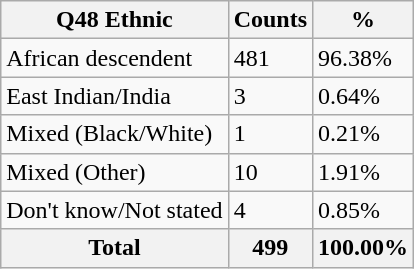<table class="wikitable sortable">
<tr>
<th>Q48 Ethnic</th>
<th>Counts</th>
<th>%</th>
</tr>
<tr>
<td>African descendent</td>
<td>481</td>
<td>96.38%</td>
</tr>
<tr>
<td>East Indian/India</td>
<td>3</td>
<td>0.64%</td>
</tr>
<tr>
<td>Mixed (Black/White)</td>
<td>1</td>
<td>0.21%</td>
</tr>
<tr>
<td>Mixed (Other)</td>
<td>10</td>
<td>1.91%</td>
</tr>
<tr>
<td>Don't know/Not stated</td>
<td>4</td>
<td>0.85%</td>
</tr>
<tr>
<th>Total</th>
<th>499</th>
<th>100.00%</th>
</tr>
</table>
